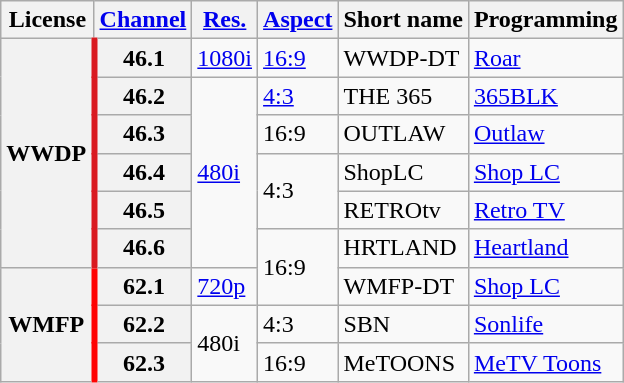<table class="wikitable">
<tr>
<th scope = "col">License</th>
<th scope = "col"><a href='#'>Channel</a></th>
<th scope = "col"><a href='#'>Res.</a></th>
<th scope = "col"><a href='#'>Aspect</a></th>
<th scope = "col">Short name</th>
<th scope = "col">Programming</th>
</tr>
<tr>
<th rowspan = "6" scope = "row" style="border-right: 4px solid #d91a20;">WWDP</th>
<th scope = "row">46.1</th>
<td><a href='#'>1080i</a></td>
<td><a href='#'>16:9</a></td>
<td>WWDP-DT</td>
<td><a href='#'>Roar</a></td>
</tr>
<tr>
<th scope = "row">46.2</th>
<td rowspan=5><a href='#'>480i</a></td>
<td><a href='#'>4:3</a></td>
<td>THE 365</td>
<td><a href='#'>365BLK</a></td>
</tr>
<tr>
<th scope = "row">46.3</th>
<td>16:9</td>
<td>OUTLAW</td>
<td><a href='#'>Outlaw</a></td>
</tr>
<tr>
<th scope = "row">46.4</th>
<td rowspan=2>4:3</td>
<td>ShopLC</td>
<td><a href='#'>Shop LC</a></td>
</tr>
<tr>
<th scope = "row">46.5</th>
<td>RETROtv</td>
<td><a href='#'>Retro TV</a></td>
</tr>
<tr>
<th scope = "row">46.6</th>
<td rowspan=2>16:9</td>
<td>HRTLAND</td>
<td><a href='#'>Heartland</a></td>
</tr>
<tr>
<th rowspan = "3" scope = "row" style="border-right: 4px solid #ff0303;">WMFP</th>
<th scope = "row">62.1</th>
<td><a href='#'>720p</a></td>
<td>WMFP-DT</td>
<td><a href='#'>Shop LC</a></td>
</tr>
<tr>
<th scope = "row">62.2</th>
<td rowspan=2>480i</td>
<td>4:3</td>
<td>SBN</td>
<td><a href='#'>Sonlife</a></td>
</tr>
<tr>
<th scope = "row">62.3</th>
<td>16:9</td>
<td>MeTOONS</td>
<td><a href='#'>MeTV Toons</a></td>
</tr>
</table>
